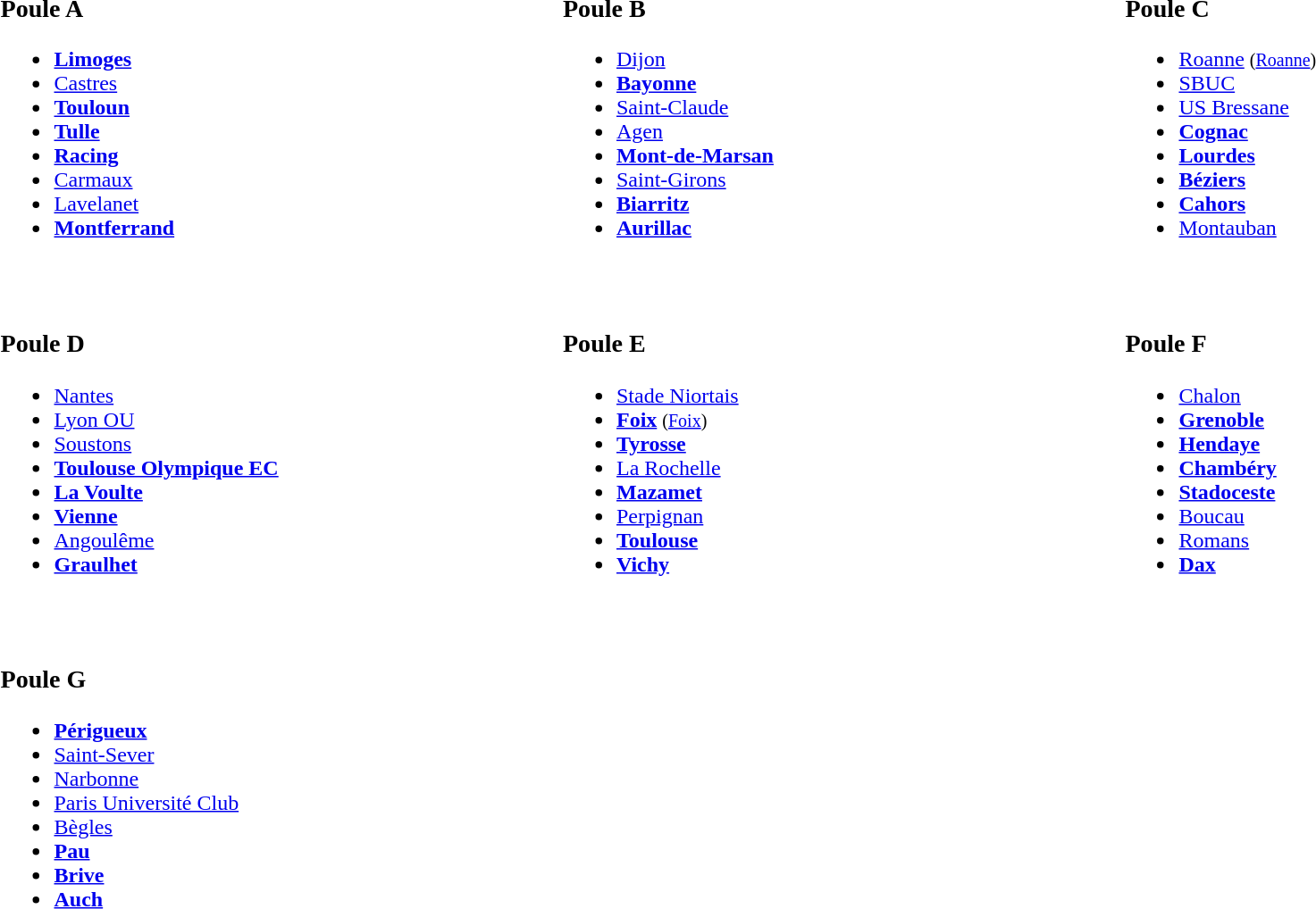<table width="100%" align="center" border="0" cellpadding="4" cellspacing="5">
<tr valign="top" align="left">
<td width="33%"><br><h3>Poule A</h3><ul><li><strong><a href='#'>Limoges</a></strong></li><li><a href='#'>Castres</a></li><li><strong><a href='#'>Touloun</a></strong></li><li><strong><a href='#'>Tulle</a></strong></li><li><strong><a href='#'>Racing</a></strong></li><li><a href='#'>Carmaux</a></li><li><a href='#'>Lavelanet</a></li><li><strong><a href='#'>Montferrand</a></strong></li></ul></td>
<td width="33%"><br><h3>Poule B</h3><ul><li><a href='#'>Dijon</a></li><li><strong><a href='#'>Bayonne</a></strong></li><li><a href='#'>Saint-Claude</a></li><li><a href='#'>Agen</a></li><li><strong><a href='#'>Mont-de-Marsan</a></strong></li><li><a href='#'>Saint-Girons</a></li><li><strong><a href='#'>Biarritz</a> </strong></li><li><strong><a href='#'>Aurillac</a></strong></li></ul></td>
<td width="33%"><br><h3>Poule C</h3><ul><li><a href='#'>Roanne</a> <small>(<a href='#'>Roanne</a>)</small></li><li><a href='#'>SBUC</a></li><li><a href='#'>US Bressane</a></li><li><strong><a href='#'>Cognac</a></strong></li><li><strong><a href='#'>Lourdes</a></strong></li><li><strong><a href='#'>Béziers</a></strong></li><li><strong><a href='#'>Cahors</a></strong></li><li><a href='#'>Montauban</a></li></ul></td>
</tr>
<tr valign="top" align="left">
<td width="33%"><br><h3>Poule D</h3><ul><li><a href='#'>Nantes</a></li><li><a href='#'>Lyon OU</a></li><li><a href='#'>Soustons</a></li><li><strong><a href='#'>Toulouse Olympique EC</a></strong></li><li><strong><a href='#'>La Voulte</a></strong></li><li><strong><a href='#'>Vienne</a></strong></li><li><a href='#'>Angoulême</a></li><li><strong><a href='#'>Graulhet</a></strong></li></ul></td>
<td width="33%"><br><h3>Poule E</h3><ul><li><a href='#'>Stade Niortais</a></li><li><strong><a href='#'>Foix</a></strong> <small>(<a href='#'>Foix</a>)</small></li><li><strong><a href='#'>Tyrosse</a></strong></li><li><a href='#'>La Rochelle</a></li><li><strong><a href='#'>Mazamet</a></strong></li><li><a href='#'>Perpignan</a></li><li><strong><a href='#'>Toulouse</a></strong></li><li><strong><a href='#'>Vichy</a></strong></li></ul></td>
<td width="33%"><br><h3>Poule F</h3><ul><li><a href='#'>Chalon</a></li><li><strong><a href='#'>Grenoble</a></strong></li><li><strong><a href='#'>Hendaye</a></strong></li><li><strong><a href='#'>Chambéry</a></strong></li><li><strong><a href='#'>Stadoceste</a></strong></li><li><a href='#'>Boucau</a></li><li><a href='#'>Romans</a></li><li><strong><a href='#'>Dax</a></strong></li></ul></td>
</tr>
<tr valign="top" align="left">
<td width="33%"><br><h3>Poule G</h3><ul><li><strong><a href='#'>Périgueux</a></strong></li><li><a href='#'>Saint-Sever</a></li><li><a href='#'>Narbonne</a></li><li><a href='#'>Paris Université Club</a></li><li><a href='#'>Bègles</a></li><li><strong><a href='#'>Pau</a></strong></li><li><strong><a href='#'>Brive</a></strong></li><li><strong><a href='#'>Auch</a></strong></li></ul></td>
<td width="33%"></td>
<td width="33%"></td>
</tr>
</table>
